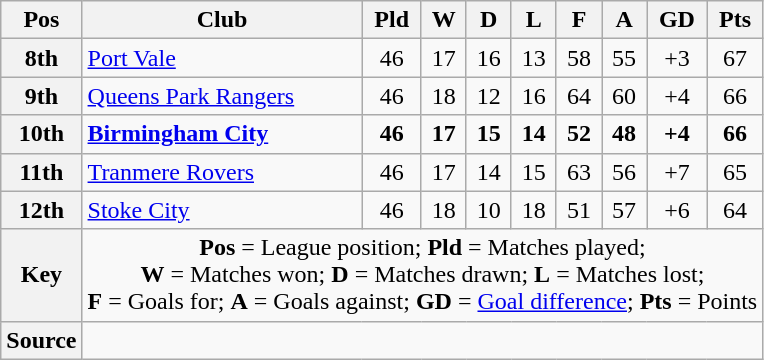<table class="wikitable" style="text-align:center">
<tr>
<th scope="col">Pos</th>
<th scope="col">Club</th>
<th scope="col">Pld</th>
<th scope="col">W</th>
<th scope="col">D</th>
<th scope="col">L</th>
<th scope="col">F</th>
<th scope="col">A</th>
<th scope="col">GD</th>
<th scope="col">Pts</th>
</tr>
<tr>
<th scope="row">8th</th>
<td align="left"><a href='#'>Port Vale</a></td>
<td>46</td>
<td>17</td>
<td>16</td>
<td>13</td>
<td>58</td>
<td>55</td>
<td>+3</td>
<td>67</td>
</tr>
<tr>
<th scope="row">9th</th>
<td align="left"><a href='#'>Queens Park Rangers</a></td>
<td>46</td>
<td>18</td>
<td>12</td>
<td>16</td>
<td>64</td>
<td>60</td>
<td>+4</td>
<td>66</td>
</tr>
<tr style="font-weight:bold">
<th scope="row">10th</th>
<td align="left"><a href='#'>Birmingham City</a></td>
<td>46</td>
<td>17</td>
<td>15</td>
<td>14</td>
<td>52</td>
<td>48</td>
<td>+4</td>
<td>66</td>
</tr>
<tr>
<th scope="row">11th</th>
<td align="left"><a href='#'>Tranmere Rovers</a></td>
<td>46</td>
<td>17</td>
<td>14</td>
<td>15</td>
<td>63</td>
<td>56</td>
<td>+7</td>
<td>65</td>
</tr>
<tr>
<th scope="row">12th</th>
<td align="left"><a href='#'>Stoke City</a></td>
<td>46</td>
<td>18</td>
<td>10</td>
<td>18</td>
<td>51</td>
<td>57</td>
<td>+6</td>
<td>64</td>
</tr>
<tr>
<th scope="row">Key</th>
<td colspan="9"><strong>Pos</strong> = League position; <strong>Pld</strong> = Matches played;<br><strong>W</strong> = Matches won; <strong>D</strong> = Matches drawn; <strong>L</strong> = Matches lost;<br><strong>F</strong> = Goals for; <strong>A</strong> = Goals against; <strong>GD</strong> = <a href='#'>Goal difference</a>; <strong>Pts</strong> = Points</td>
</tr>
<tr>
<th scope="row">Source</th>
<td colspan="9"></td>
</tr>
</table>
